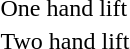<table>
<tr>
<td>One hand lift</td>
<td></td>
<td></td>
<td></td>
</tr>
<tr>
<td rowspan=3>Two hand lift</td>
<td rowspan=3></td>
<td rowspan=3></td>
<td></td>
</tr>
<tr>
<td></td>
</tr>
<tr>
<td></td>
</tr>
</table>
